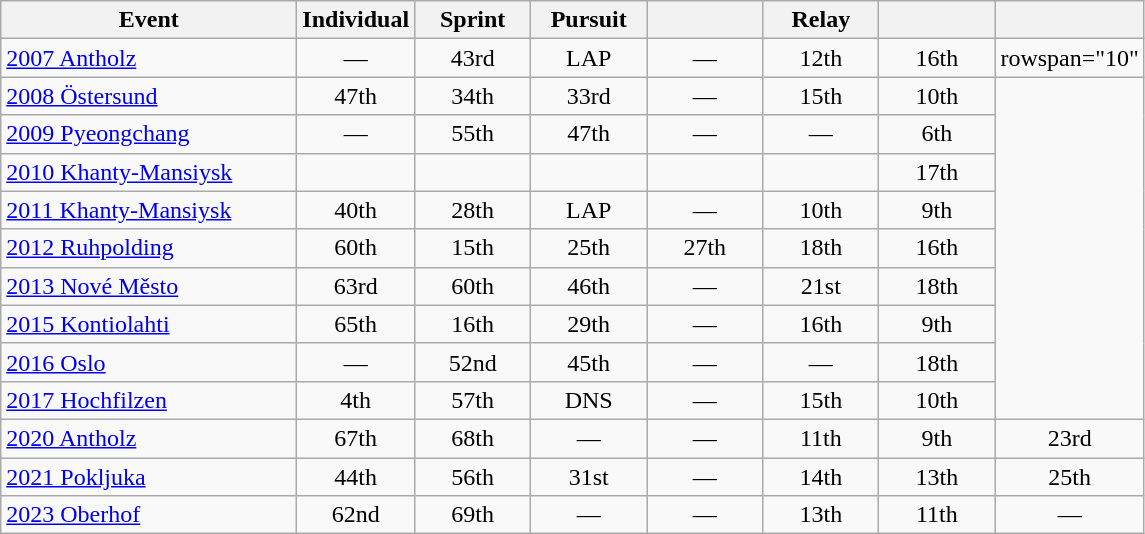<table class="wikitable" style="text-align: center;">
<tr ">
<th style="width:190px;">Event</th>
<th style="width:70px;">Individual</th>
<th style="width:70px;">Sprint</th>
<th style="width:70px;">Pursuit</th>
<th style="width:70px;"></th>
<th style="width:70px;">Relay</th>
<th style="width:70px;"></th>
<th style="width:70px;"></th>
</tr>
<tr>
<td align="left"> <a href='#'>2007 Antholz</a></td>
<td style="text-align:center; width:70px;">—</td>
<td style="text-align:center; width:70px;">43rd</td>
<td style="text-align:center; width:70px;">LAP</td>
<td style="text-align:center; width:70px;">—</td>
<td style="text-align:center; width:70px;">12th</td>
<td style="text-align:center; width:70px;">16th</td>
<td>rowspan="10" </td>
</tr>
<tr>
<td align="left"> <a href='#'>2008 Östersund</a></td>
<td style="text-align:center; width:70px;">47th</td>
<td style="text-align:center; width:70px;">34th</td>
<td style="text-align:center; width:70px;">33rd</td>
<td style="text-align:center; width:70px;">—</td>
<td style="text-align:center; width:70px;">15th</td>
<td style="text-align:center; width:70px;">10th</td>
</tr>
<tr>
<td align="left"> <a href='#'>2009 Pyeongchang</a></td>
<td style="text-align:center; width:70px;">—</td>
<td style="text-align:center; width:70px;">55th</td>
<td style="text-align:center; width:70px;">47th</td>
<td style="text-align:center; width:70px;">—</td>
<td style="text-align:center; width:70px;">—</td>
<td style="text-align:center; width:70px;">6th</td>
</tr>
<tr>
<td align="left"> <a href='#'>2010 Khanty-Mansiysk</a></td>
<td></td>
<td></td>
<td></td>
<td></td>
<td></td>
<td style="text-align:center;">17th</td>
</tr>
<tr>
<td align="left"> <a href='#'>2011 Khanty-Mansiysk</a></td>
<td style="text-align:center; width:70px;">40th</td>
<td style="text-align:center; width:70px;">28th</td>
<td style="text-align:center; width:70px;">LAP</td>
<td style="text-align:center; width:70px;">—</td>
<td style="text-align:center; width:70px;">10th</td>
<td style="text-align:center; width:70px;">9th</td>
</tr>
<tr>
<td align=left> <a href='#'>2012 Ruhpolding</a></td>
<td style="text-align:center; width:70px;">60th</td>
<td style="text-align:center; width:70px;">15th</td>
<td style="text-align:center; width:70px;">25th</td>
<td style="text-align:center; width:70px;">27th</td>
<td style="text-align:center; width:70px;">18th</td>
<td style="text-align:center; width:70px;">16th</td>
</tr>
<tr>
<td align=left> <a href='#'>2013 Nové Město</a></td>
<td style="text-align:center; width:70px;">63rd</td>
<td style="text-align:center; width:70px;">60th</td>
<td style="text-align:center; width:70px;">46th</td>
<td style="text-align:center; width:70px;">—</td>
<td style="text-align:center; width:70px;">21st</td>
<td style="text-align:center; width:70px;">18th</td>
</tr>
<tr>
<td align=left> <a href='#'>2015 Kontiolahti</a></td>
<td style="text-align:center; width:70px;">65th</td>
<td style="text-align:center; width:70px;">16th</td>
<td style="text-align:center; width:70px;">29th</td>
<td style="text-align:center; width:70px;">—</td>
<td style="text-align:center; width:70px;">16th</td>
<td style="text-align:center; width:70px;">9th</td>
</tr>
<tr>
<td align=left> <a href='#'>2016 Oslo</a></td>
<td style="text-align:center; width:70px;">—</td>
<td style="text-align:center; width:70px;">52nd</td>
<td style="text-align:center; width:70px;">45th</td>
<td style="text-align:center; width:70px;">—</td>
<td style="text-align:center; width:70px;">—</td>
<td style="text-align:center; width:70px;">18th</td>
</tr>
<tr>
<td align=left> <a href='#'>2017 Hochfilzen</a></td>
<td style="text-align:center; width:70px;">4th</td>
<td style="text-align:center; width:70px;">57th</td>
<td style="text-align:center; width:70px;">DNS</td>
<td style="text-align:center; width:70px;">—</td>
<td style="text-align:center; width:70px;">15th</td>
<td style="text-align:center; width:70px;">10th</td>
</tr>
<tr>
<td align="left"> <a href='#'>2020 Antholz</a></td>
<td style="text-align:center; width:70px;">67th</td>
<td style="text-align:center; width:70px;">68th</td>
<td style="text-align:center; width:70px;">—</td>
<td style="text-align:center; width:70px;">—</td>
<td style="text-align:center; width:70px;">11th</td>
<td style="text-align:center; width:70px;">9th</td>
<td style="text-align:center; width:70px;">23rd</td>
</tr>
<tr>
<td align=left> <a href='#'>2021 Pokljuka</a></td>
<td>44th</td>
<td>56th</td>
<td>31st</td>
<td>—</td>
<td>14th</td>
<td>13th</td>
<td>25th</td>
</tr>
<tr>
<td align=left> <a href='#'>2023 Oberhof</a></td>
<td>62nd</td>
<td>69th</td>
<td>—</td>
<td>—</td>
<td>13th</td>
<td>11th</td>
<td>—</td>
</tr>
</table>
